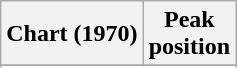<table class="wikitable sortable plainrowheaders" style="text-align:center">
<tr>
<th>Chart (1970)</th>
<th>Peak<br>position</th>
</tr>
<tr>
</tr>
<tr>
</tr>
<tr>
</tr>
</table>
